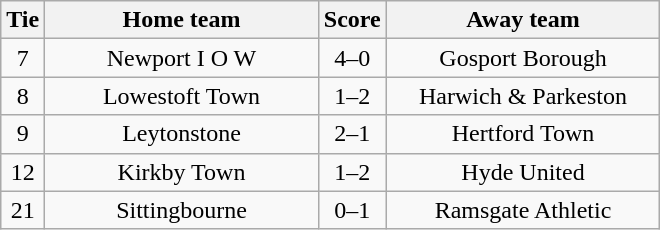<table class="wikitable" style="text-align:center;">
<tr>
<th width=20>Tie</th>
<th width=175>Home team</th>
<th width=20>Score</th>
<th width=175>Away team</th>
</tr>
<tr>
<td>7</td>
<td>Newport I O W</td>
<td>4–0</td>
<td>Gosport Borough</td>
</tr>
<tr>
<td>8</td>
<td>Lowestoft Town</td>
<td>1–2</td>
<td>Harwich & Parkeston</td>
</tr>
<tr>
<td>9</td>
<td>Leytonstone</td>
<td>2–1</td>
<td>Hertford Town</td>
</tr>
<tr>
<td>12</td>
<td>Kirkby Town</td>
<td>1–2</td>
<td>Hyde United</td>
</tr>
<tr>
<td>21</td>
<td>Sittingbourne</td>
<td>0–1</td>
<td>Ramsgate Athletic</td>
</tr>
</table>
